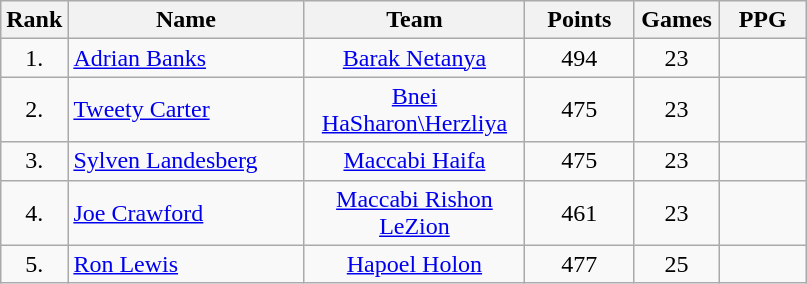<table class="wikitable" style="text-align: center;">
<tr>
<th>Rank</th>
<th width=150>Name</th>
<th width=140>Team</th>
<th width=65>Points</th>
<th width=50>Games</th>
<th width=50>PPG</th>
</tr>
<tr>
<td>1.</td>
<td align="left"> <a href='#'>Adrian Banks</a></td>
<td><a href='#'>Barak Netanya</a></td>
<td>494</td>
<td>23</td>
<td><strong></strong></td>
</tr>
<tr>
<td>2.</td>
<td align="left"> <a href='#'>Tweety Carter</a></td>
<td><a href='#'>Bnei HaSharon\Herzliya</a></td>
<td>475</td>
<td>23</td>
<td><strong></strong></td>
</tr>
<tr>
<td>3.</td>
<td align="left"> <a href='#'>Sylven Landesberg</a></td>
<td><a href='#'>Maccabi Haifa</a></td>
<td>475</td>
<td>23</td>
<td><strong></strong></td>
</tr>
<tr>
<td>4.</td>
<td align="left"> <a href='#'>Joe Crawford</a></td>
<td><a href='#'>Maccabi Rishon LeZion</a></td>
<td>461</td>
<td>23</td>
<td><strong></strong></td>
</tr>
<tr>
<td>5.</td>
<td align="left"> <a href='#'>Ron Lewis</a></td>
<td><a href='#'>Hapoel Holon</a></td>
<td>477</td>
<td>25</td>
<td><strong></strong></td>
</tr>
</table>
